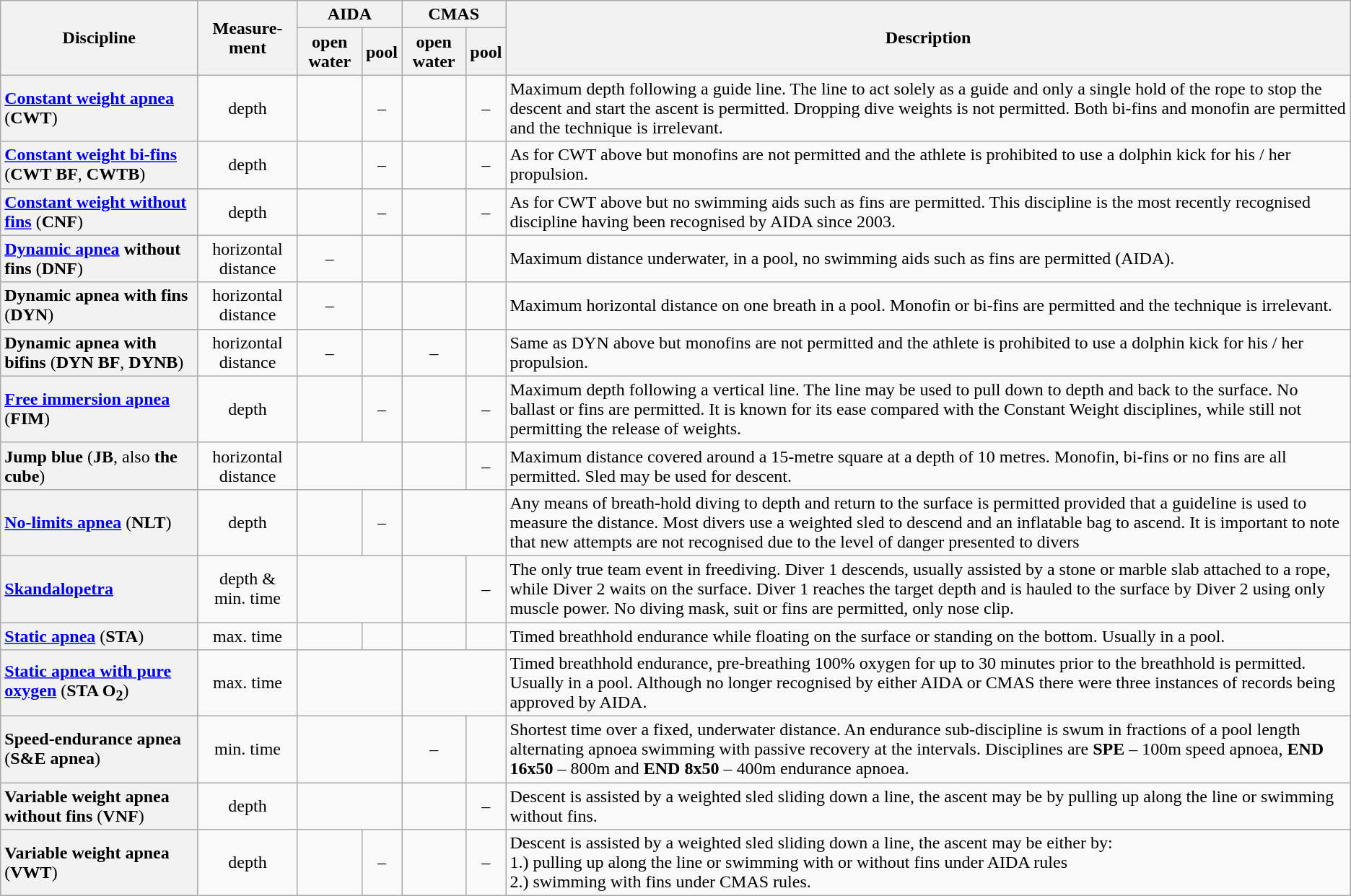<table class="wikitable sortable" style="text-align:center">
<tr>
<th rowspan="2">Discipline</th>
<th rowspan="2">Measure­ment</th>
<th colspan="2">AIDA</th>
<th colspan="2">CMAS</th>
<th class="unsortable" rowspan="2">Description</th>
</tr>
<tr>
<th>open water</th>
<th>pool</th>
<th>open water</th>
<th>pool</th>
</tr>
<tr>
<td align="left" bgcolor="#f2f2f2"><strong><a href='#'>Constant weight apnea</a></strong> (<strong>CWT</strong>)</td>
<td>depth</td>
<td></td>
<td>–</td>
<td></td>
<td>–</td>
<td align="left">Maximum depth following a guide line. The line to act solely as a guide and only a single hold of the rope to stop the descent and start the ascent is permitted. Dropping dive weights is not permitted. Both bi-fins and monofin are permitted and the technique is irrelevant.</td>
</tr>
<tr>
<td align="left" bgcolor="#f2f2f2"><strong><a href='#'>Constant weight bi-fins</a></strong> (<strong>CWT BF</strong>, <strong>CWTB</strong>)</td>
<td>depth</td>
<td></td>
<td>–</td>
<td></td>
<td>–</td>
<td align="left">As for CWT above but monofins are not permitted and the athlete is prohibited to use a dolphin kick for his / her propulsion.</td>
</tr>
<tr>
<td align="left" bgcolor="#f2f2f2"><strong><a href='#'>Constant weight without fins</a></strong> (<strong>CNF</strong>)</td>
<td>depth</td>
<td></td>
<td>–</td>
<td></td>
<td>–</td>
<td align="left">As for CWT above but no swimming aids such as fins are permitted. This discipline is the most recently recognised discipline having been recognised by AIDA since 2003.</td>
</tr>
<tr>
<td align="left" bgcolor="#f2f2f2"><strong><a href='#'>Dynamic apnea</a> without fins</strong> (<strong>DNF</strong>)</td>
<td>horizontal distance</td>
<td>–</td>
<td></td>
<td></td>
<td></td>
<td align="left">Maximum distance underwater, in a pool, no swimming aids such as fins are permitted (AIDA).</td>
</tr>
<tr>
<td align="left" bgcolor="#f2f2f2"><strong>Dynamic apnea with fins</strong> (<strong>DYN</strong>)</td>
<td>horizontal distance</td>
<td>–</td>
<td></td>
<td></td>
<td></td>
<td align="left">Maximum horizontal distance on one breath in a pool. Monofin or bi-fins are permitted and the technique is irrelevant.</td>
</tr>
<tr>
<td align="left" bgcolor="#f2f2f2"><strong>Dynamic apnea with bifins</strong> (<strong>DYN BF</strong>, <strong>DYNB</strong>)</td>
<td>horizontal distance</td>
<td>–</td>
<td></td>
<td>–</td>
<td></td>
<td align="left">Same as DYN above but monofins are not permitted and the athlete is prohibited to use a dolphin kick for his / her propulsion.</td>
</tr>
<tr>
<td align="left" bgcolor="#f2f2f2"><strong><a href='#'>Free immersion apnea</a></strong> (<strong>FIM</strong>)</td>
<td>depth</td>
<td></td>
<td>–</td>
<td></td>
<td>–</td>
<td align="left">Maximum depth following a vertical line. The line may be used to pull down to depth and back to the surface. No ballast or fins are permitted. It is known for its ease compared with the Constant Weight disciplines, while still not permitting the release of weights.</td>
</tr>
<tr>
<td align="left" bgcolor="#f2f2f2"><strong>Jump blue</strong> (<strong>JB</strong>, also <strong>the cube</strong>)</td>
<td>horizontal distance</td>
<td colspan="2"></td>
<td></td>
<td>–</td>
<td align="left">Maximum distance covered around a 15-metre square at a depth of 10 metres. Monofin, bi-fins or no fins are all permitted. Sled may be used for descent.</td>
</tr>
<tr>
<td align="left" bgcolor="#f2f2f2"><strong><a href='#'>No-limits apnea</a></strong> (<strong>NLT</strong>)</td>
<td>depth</td>
<td></td>
<td>–</td>
<td colspan="2"></td>
<td align="left">Any means of breath-hold diving to depth and return to the surface is permitted provided that a guideline is used to measure the distance. Most divers use a weighted sled to descend and an inflatable bag to ascend. It is important to note that new attempts are not recognised due to the level of danger presented to divers</td>
</tr>
<tr>
<td align="left" bgcolor="#f2f2f2"><strong><a href='#'>Skandalopetra</a></strong></td>
<td>depth & min. time</td>
<td colspan="2"></td>
<td></td>
<td>–</td>
<td align="left">The only true team event in freediving. Diver 1 descends, usually assisted by a stone or marble slab attached to a rope, while Diver 2 waits on the surface. Diver 1 reaches the target depth and is hauled to the surface by Diver 2 using only muscle power. No diving mask, suit or fins are permitted, only nose clip.</td>
</tr>
<tr>
<td align="left" bgcolor="#f2f2f2"><strong><a href='#'>Static apnea</a></strong> (<strong>STA</strong>)</td>
<td>max. time</td>
<td></td>
<td></td>
<td></td>
<td></td>
<td align="left">Timed breathhold endurance while floating on the surface or standing on the bottom. Usually in a pool.</td>
</tr>
<tr>
<td align="left" bgcolor="#f2f2f2"><strong><a href='#'>Static apnea with pure oxygen</a></strong> (<strong>STA O<sub>2</sub></strong>)</td>
<td>max. time</td>
<td colspan="2"></td>
<td colspan="2"></td>
<td align="left">Timed breathhold endurance,  pre-breathing 100% oxygen for up to 30 minutes prior to the breathhold is permitted. Usually in a pool. Although no longer recognised by either AIDA or CMAS there were three instances of records being approved by AIDA.</td>
</tr>
<tr>
<td align="left" bgcolor="#f2f2f2"><strong>Speed-endurance apnea</strong> (<strong>S&E apnea</strong>)</td>
<td>min. time</td>
<td colspan="2"></td>
<td>–</td>
<td></td>
<td align="left">Shortest time over a fixed, underwater distance. An endurance sub-discipline is swum in fractions of a pool length alternating apnoea swimming with passive recovery at the intervals. Disciplines are <strong>SPE</strong> – 100m speed apnoea, <strong>END 16x50</strong> – 800m and <strong>END 8x50</strong> – 400m endurance apnoea.</td>
</tr>
<tr>
<td align="left" bgcolor="#f2f2f2"><strong>Variable weight apnea without fins</strong> (<strong>VNF</strong>)</td>
<td>depth</td>
<td colspan="2"></td>
<td></td>
<td>–</td>
<td align="left">Descent is assisted by a weighted sled sliding down a line, the ascent may be by pulling up along the line or swimming without fins.</td>
</tr>
<tr>
<td align="left" bgcolor="#f2f2f2"><strong>Variable weight apnea</strong> (<strong>VWT</strong>)</td>
<td>depth</td>
<td></td>
<td>–</td>
<td></td>
<td>–</td>
<td align="left">Descent is assisted by a weighted sled sliding down a line, the ascent may be either by:<br>1.) pulling up along the line or swimming with or without fins under AIDA rules<br>2.) swimming with fins under CMAS rules.</td>
</tr>
</table>
